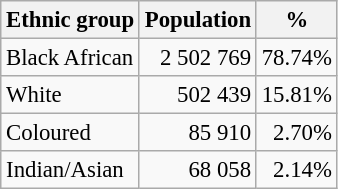<table class="wikitable" style="font-size: 95%; text-align: right">
<tr>
<th>Ethnic group</th>
<th>Population</th>
<th>%</th>
</tr>
<tr>
<td align=left>Black African</td>
<td>2 502 769</td>
<td>78.74%</td>
</tr>
<tr>
<td align=left>White</td>
<td>502 439</td>
<td>15.81%</td>
</tr>
<tr>
<td align=left>Coloured</td>
<td>85 910</td>
<td>2.70%</td>
</tr>
<tr>
<td align=left>Indian/Asian</td>
<td>68 058</td>
<td>2.14%</td>
</tr>
</table>
